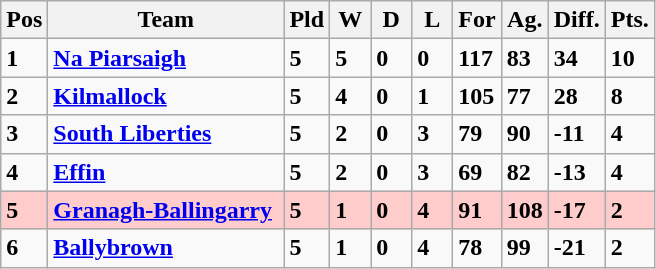<table class="wikitable" style="text-align: centre;">
<tr>
<th width=20>Pos</th>
<th width=150>Team</th>
<th width=20>Pld</th>
<th width=20>W</th>
<th width=20>D</th>
<th width=20>L</th>
<th width=20>For</th>
<th width=20>Ag.</th>
<th width=20>Diff.</th>
<th width=20>Pts.</th>
</tr>
<tr>
<td><strong>1</strong></td>
<td align=left><strong> <a href='#'>Na Piarsaigh</a> </strong></td>
<td><strong>5</strong></td>
<td><strong>5</strong></td>
<td><strong>0</strong></td>
<td><strong>0</strong></td>
<td><strong>117</strong></td>
<td><strong>83</strong></td>
<td><strong>34</strong></td>
<td><strong>10</strong></td>
</tr>
<tr>
<td><strong>2</strong></td>
<td align=left><strong> <a href='#'>Kilmallock</a> </strong></td>
<td><strong>5</strong></td>
<td><strong>4</strong></td>
<td><strong>0</strong></td>
<td><strong>1</strong></td>
<td><strong>105</strong></td>
<td><strong>77</strong></td>
<td><strong>28</strong></td>
<td><strong>8</strong></td>
</tr>
<tr>
<td><strong>3</strong></td>
<td align=left><strong> <a href='#'>South Liberties</a> </strong></td>
<td><strong>5</strong></td>
<td><strong>2</strong></td>
<td><strong>0</strong></td>
<td><strong>3</strong></td>
<td><strong>79</strong></td>
<td><strong>90</strong></td>
<td><strong>-11</strong></td>
<td><strong>4</strong></td>
</tr>
<tr>
<td><strong>4</strong></td>
<td align=left><strong> <a href='#'>Effin</a> </strong></td>
<td><strong>5</strong></td>
<td><strong>2</strong></td>
<td><strong>0</strong></td>
<td><strong>3</strong></td>
<td><strong>69</strong></td>
<td><strong>82</strong></td>
<td><strong>-13</strong></td>
<td><strong>4</strong></td>
</tr>
<tr style="background:#ffcccc">
<td><strong>5</strong></td>
<td align=left><strong> <a href='#'>Granagh-Ballingarry</a> </strong></td>
<td><strong>5</strong></td>
<td><strong>1</strong></td>
<td><strong>0</strong></td>
<td><strong>4</strong></td>
<td><strong>91</strong></td>
<td><strong>108</strong></td>
<td><strong>-17</strong></td>
<td><strong>2</strong></td>
</tr>
<tr>
<td><strong>6</strong></td>
<td align=left><strong> <a href='#'>Ballybrown</a> </strong></td>
<td><strong>5</strong></td>
<td><strong>1</strong></td>
<td><strong>0</strong></td>
<td><strong>4</strong></td>
<td><strong>78</strong></td>
<td><strong>99</strong></td>
<td><strong>-21</strong></td>
<td><strong>2</strong></td>
</tr>
</table>
